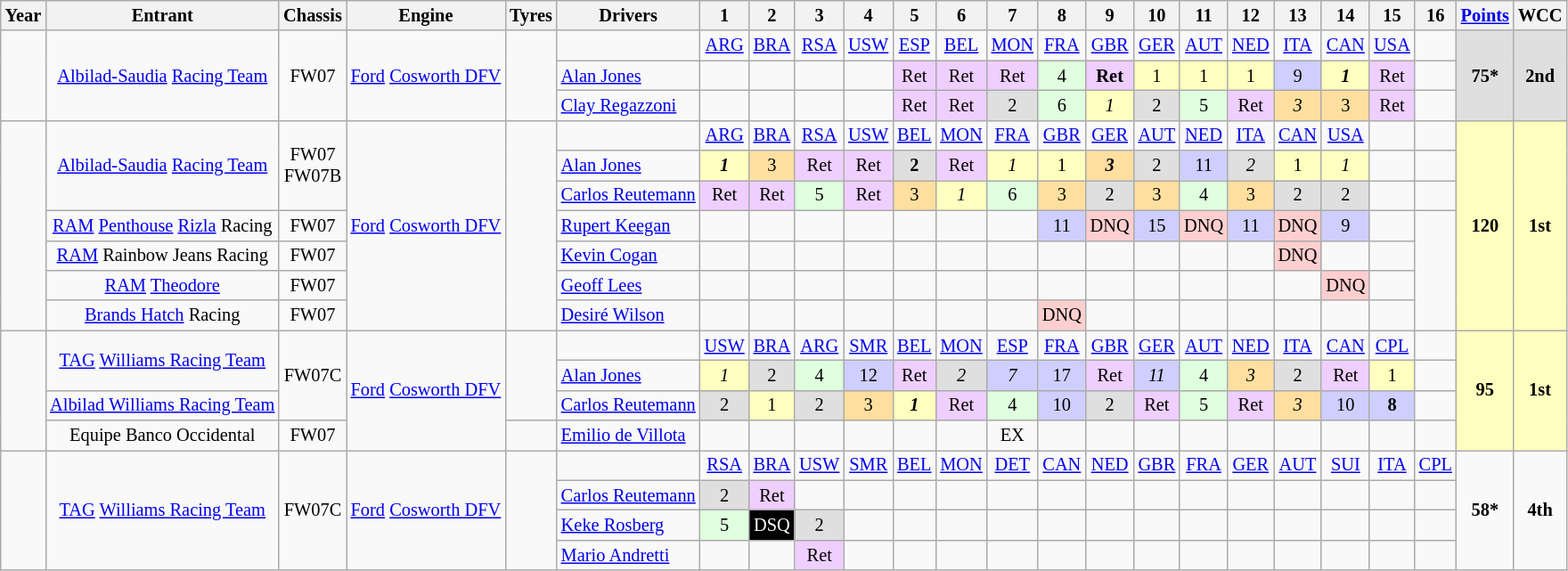<table class="wikitable" style="text-align:center; font-size:85%">
<tr>
<th>Year</th>
<th>Entrant</th>
<th>Chassis</th>
<th>Engine</th>
<th>Tyres</th>
<th>Drivers</th>
<th>1</th>
<th>2</th>
<th>3</th>
<th>4</th>
<th>5</th>
<th>6</th>
<th>7</th>
<th>8</th>
<th>9</th>
<th>10</th>
<th>11</th>
<th>12</th>
<th>13</th>
<th>14</th>
<th>15</th>
<th>16</th>
<th><a href='#'>Points</a></th>
<th>WCC</th>
</tr>
<tr>
<td rowspan="3"></td>
<td rowspan="3"><a href='#'>Albilad-Saudia</a> <a href='#'>Racing Team</a></td>
<td rowspan="3">FW07</td>
<td rowspan="3"><a href='#'>Ford</a> <a href='#'>Cosworth DFV</a></td>
<td rowspan="3"></td>
<td></td>
<td><a href='#'>ARG</a></td>
<td><a href='#'>BRA</a></td>
<td><a href='#'>RSA</a></td>
<td><a href='#'>USW</a></td>
<td><a href='#'>ESP</a></td>
<td><a href='#'>BEL</a></td>
<td><a href='#'>MON</a></td>
<td><a href='#'>FRA</a></td>
<td><a href='#'>GBR</a></td>
<td><a href='#'>GER</a></td>
<td><a href='#'>AUT</a></td>
<td><a href='#'>NED</a></td>
<td><a href='#'>ITA</a></td>
<td><a href='#'>CAN</a></td>
<td><a href='#'>USA</a></td>
<td></td>
<td rowspan="3" style="background:#dfdfdf;"><strong>75*</strong></td>
<td rowspan="3" style="background:#dfdfdf;"><strong>2nd</strong></td>
</tr>
<tr>
<td align="left"><a href='#'>Alan Jones</a></td>
<td></td>
<td></td>
<td></td>
<td></td>
<td style="background:#efcfff;">Ret</td>
<td style="background:#efcfff;">Ret</td>
<td style="background:#efcfff;">Ret</td>
<td style="background:#dfffdf;">4</td>
<td style="background:#efcfff;"><strong>Ret</strong></td>
<td style="background:#ffffbf;">1</td>
<td style="background:#ffffbf;">1</td>
<td style="background:#ffffbf;">1</td>
<td style="background:#cfcfff;">9</td>
<td style="background:#ffffbf;"><strong><em>1</em></strong></td>
<td style="background:#efcfff;">Ret</td>
<td></td>
</tr>
<tr>
<td align="left"><a href='#'>Clay Regazzoni</a></td>
<td></td>
<td></td>
<td></td>
<td></td>
<td style="background:#efcfff;">Ret</td>
<td style="background:#efcfff;">Ret</td>
<td style="background:#dfdfdf;">2</td>
<td style="background:#dfffdf;">6</td>
<td style="background:#ffffbf;"><em>1</em></td>
<td style="background:#dfdfdf;">2</td>
<td style="background:#dfffdf;">5</td>
<td style="background:#efcfff;">Ret</td>
<td style="background:#ffdf9f;"><em>3</em></td>
<td style="background:#ffdf9f;">3</td>
<td style="background:#efcfff;">Ret</td>
<td></td>
</tr>
<tr>
<td rowspan="7"></td>
<td rowspan="3"><a href='#'>Albilad-Saudia</a> <a href='#'>Racing Team</a></td>
<td rowspan="3">FW07<br>FW07B</td>
<td rowspan="7"><a href='#'>Ford</a> <a href='#'>Cosworth DFV</a></td>
<td rowspan="7"></td>
<td></td>
<td><a href='#'>ARG</a></td>
<td><a href='#'>BRA</a></td>
<td><a href='#'>RSA</a></td>
<td><a href='#'>USW</a></td>
<td><a href='#'>BEL</a></td>
<td><a href='#'>MON</a></td>
<td><a href='#'>FRA</a></td>
<td><a href='#'>GBR</a></td>
<td><a href='#'>GER</a></td>
<td><a href='#'>AUT</a></td>
<td><a href='#'>NED</a></td>
<td><a href='#'>ITA</a></td>
<td><a href='#'>CAN</a></td>
<td><a href='#'>USA</a></td>
<td></td>
<td></td>
<td rowspan="7" style="background:#ffffbf;"><strong>120</strong></td>
<td rowspan="7" style="background:#ffffbf;"><strong>1st</strong></td>
</tr>
<tr>
<td align="left"><a href='#'>Alan Jones</a></td>
<td style="background:#ffffbf;"><strong><em>1</em></strong></td>
<td style="background:#ffdf9f;">3</td>
<td style="background:#efcfff;">Ret</td>
<td style="background:#efcfff;">Ret</td>
<td style="background:#dfdfdf;"><strong>2</strong></td>
<td style="background:#efcfff;">Ret</td>
<td style="background:#ffffbf;"><em>1</em></td>
<td style="background:#ffffbf;">1</td>
<td style="background:#ffdf9f;"><strong><em>3</em></strong></td>
<td style="background:#dfdfdf;">2</td>
<td style="background:#cfcfff;">11</td>
<td style="background:#dfdfdf;"><em>2</em></td>
<td style="background:#ffffbf;">1</td>
<td style="background:#ffffbf;"><em>1</em></td>
<td></td>
<td></td>
</tr>
<tr>
<td align="left"><a href='#'>Carlos Reutemann</a></td>
<td style="background:#efcfff;">Ret</td>
<td style="background:#efcfff;">Ret</td>
<td style="background:#dfffdf;">5</td>
<td style="background:#efcfff;">Ret</td>
<td style="background:#ffdf9f;">3</td>
<td style="background:#ffffbf;"><em>1</em></td>
<td style="background:#dfffdf;">6</td>
<td style="background:#ffdf9f;">3</td>
<td style="background:#dfdfdf;">2</td>
<td style="background:#ffdf9f;">3</td>
<td style="background:#dfffdf;">4</td>
<td style="background:#ffdf9f;">3</td>
<td style="background:#dfdfdf;">2</td>
<td style="background:#dfdfdf;">2</td>
<td></td>
<td></td>
</tr>
<tr>
<td><a href='#'>RAM</a> <a href='#'>Penthouse</a> <a href='#'>Rizla</a> Racing</td>
<td>FW07</td>
<td style="text-align:left"><a href='#'>Rupert Keegan</a></td>
<td></td>
<td></td>
<td></td>
<td></td>
<td></td>
<td></td>
<td></td>
<td style="background:#cfcfff;">11</td>
<td style="background:#ffcfcf;">DNQ</td>
<td style="background:#cfcfff;">15</td>
<td style="background:#ffcfcf;">DNQ</td>
<td style="background:#cfcfff;">11</td>
<td style="background:#ffcfcf;">DNQ</td>
<td style="background:#cfcfff;">9</td>
<td></td>
</tr>
<tr>
<td><a href='#'>RAM</a> Rainbow Jeans Racing</td>
<td>FW07</td>
<td style="text-align:left"><a href='#'>Kevin Cogan</a></td>
<td></td>
<td></td>
<td></td>
<td></td>
<td></td>
<td></td>
<td></td>
<td></td>
<td></td>
<td></td>
<td></td>
<td></td>
<td style="background:#ffcfcf;">DNQ</td>
<td></td>
<td></td>
</tr>
<tr>
<td><a href='#'>RAM</a> <a href='#'>Theodore</a></td>
<td>FW07</td>
<td style="text-align:left"><a href='#'>Geoff Lees</a></td>
<td></td>
<td></td>
<td></td>
<td></td>
<td></td>
<td></td>
<td></td>
<td></td>
<td></td>
<td></td>
<td></td>
<td></td>
<td></td>
<td style="background:#ffcfcf;">DNQ</td>
<td></td>
</tr>
<tr>
<td><a href='#'>Brands Hatch</a> Racing</td>
<td>FW07</td>
<td style="text-align:left"><a href='#'>Desiré Wilson</a></td>
<td></td>
<td></td>
<td></td>
<td></td>
<td></td>
<td></td>
<td></td>
<td style="background:#ffcfcf;">DNQ</td>
<td></td>
<td></td>
<td></td>
<td></td>
<td></td>
<td></td>
<td></td>
</tr>
<tr>
<td rowspan="4"></td>
<td rowspan="2"><a href='#'>TAG</a> <a href='#'>Williams Racing Team</a></td>
<td rowspan="3">FW07C</td>
<td rowspan="4"><a href='#'>Ford</a> <a href='#'>Cosworth DFV</a></td>
<td rowspan="3"><br></td>
<td></td>
<td><a href='#'>USW</a></td>
<td><a href='#'>BRA</a></td>
<td><a href='#'>ARG</a></td>
<td><a href='#'>SMR</a></td>
<td><a href='#'>BEL</a></td>
<td><a href='#'>MON</a></td>
<td><a href='#'>ESP</a></td>
<td><a href='#'>FRA</a></td>
<td><a href='#'>GBR</a></td>
<td><a href='#'>GER</a></td>
<td><a href='#'>AUT</a></td>
<td><a href='#'>NED</a></td>
<td><a href='#'>ITA</a></td>
<td><a href='#'>CAN</a></td>
<td><a href='#'>CPL</a></td>
<td></td>
<td rowspan="4" style="background:#ffffbf;"><strong>95</strong></td>
<td rowspan="4" style="background:#ffffbf;"><strong>1st</strong></td>
</tr>
<tr>
<td align="left"><a href='#'>Alan Jones</a></td>
<td style="background:#ffffbf;"><em>1</em></td>
<td style="background:#dfdfdf;">2</td>
<td style="background:#dfffdf;">4</td>
<td style="background:#cfcfff;">12</td>
<td style="background:#efcfff;">Ret</td>
<td style="background:#dfdfdf;"><em>2</em></td>
<td style="background:#cfcfff;"><em>7</em></td>
<td style="background:#cfcfff;">17</td>
<td style="background:#efcfff;">Ret</td>
<td style="background:#cfcfff;"><em>11</em></td>
<td style="background:#dfffdf;">4</td>
<td style="background:#ffdf9f;"><em>3</em></td>
<td style="background:#dfdfdf;">2</td>
<td style="background:#efcfff;">Ret</td>
<td style="background:#ffffbf;">1</td>
<td></td>
</tr>
<tr>
<td><a href='#'>Albilad Williams Racing Team</a></td>
<td align="left"><a href='#'>Carlos Reutemann</a></td>
<td style="background:#dfdfdf;">2</td>
<td style="background:#ffffbf;">1</td>
<td style="background:#dfdfdf;">2</td>
<td style="background:#ffdf9f;">3</td>
<td style="background:#ffffbf;"><strong><em>1</em></strong></td>
<td style="background:#efcfff;">Ret</td>
<td style="background:#dfffdf;">4</td>
<td style="background:#cfcfff;">10</td>
<td style="background:#dfdfdf;">2</td>
<td style="background:#efcfff;">Ret</td>
<td style="background:#dfffdf;">5</td>
<td style="background:#efcfff;">Ret</td>
<td style="background:#ffdf9f;"><em>3</em></td>
<td style="background:#cfcfff;">10</td>
<td style="background:#cfcfff;"><strong>8</strong></td>
<td></td>
</tr>
<tr>
<td>Equipe Banco Occidental</td>
<td>FW07</td>
<td></td>
<td style="text-align:left"><a href='#'>Emilio de Villota</a></td>
<td></td>
<td></td>
<td></td>
<td></td>
<td></td>
<td></td>
<td>EX</td>
<td></td>
<td></td>
<td></td>
<td></td>
<td></td>
<td></td>
<td></td>
<td></td>
</tr>
<tr>
<td rowspan="4"></td>
<td rowspan="4"><a href='#'>TAG</a> <a href='#'>Williams Racing Team</a></td>
<td rowspan="4">FW07C</td>
<td rowspan="4"><a href='#'>Ford</a> <a href='#'>Cosworth DFV</a></td>
<td rowspan="4"></td>
<td></td>
<td><a href='#'>RSA</a></td>
<td><a href='#'>BRA</a></td>
<td><a href='#'>USW</a></td>
<td><a href='#'>SMR</a></td>
<td><a href='#'>BEL</a></td>
<td><a href='#'>MON</a></td>
<td><a href='#'>DET</a></td>
<td><a href='#'>CAN</a></td>
<td><a href='#'>NED</a></td>
<td><a href='#'>GBR</a></td>
<td><a href='#'>FRA</a></td>
<td><a href='#'>GER</a></td>
<td><a href='#'>AUT</a></td>
<td><a href='#'>SUI</a></td>
<td><a href='#'>ITA</a></td>
<td><a href='#'>CPL</a></td>
<td rowspan="4"><strong>58*</strong></td>
<td rowspan="4"><strong>4th</strong></td>
</tr>
<tr>
<td align="left"><a href='#'>Carlos Reutemann</a></td>
<td style="background:#dfdfdf;">2</td>
<td style="background:#efcfff;">Ret</td>
<td></td>
<td></td>
<td></td>
<td></td>
<td></td>
<td></td>
<td></td>
<td></td>
<td></td>
<td></td>
<td></td>
<td></td>
<td></td>
<td></td>
</tr>
<tr>
<td align="left"><a href='#'>Keke Rosberg</a></td>
<td style="background:#dfffdf;">5</td>
<td style="background:#000; color:white;">DSQ</td>
<td style="background:#dfdfdf;">2</td>
<td></td>
<td></td>
<td></td>
<td></td>
<td></td>
<td></td>
<td></td>
<td></td>
<td></td>
<td></td>
<td></td>
<td></td>
<td></td>
</tr>
<tr>
<td align="left"><a href='#'>Mario Andretti</a></td>
<td></td>
<td></td>
<td style="background:#efcfff;">Ret</td>
<td></td>
<td></td>
<td></td>
<td></td>
<td></td>
<td></td>
<td></td>
<td></td>
<td></td>
<td></td>
<td></td>
<td></td>
<td></td>
</tr>
</table>
